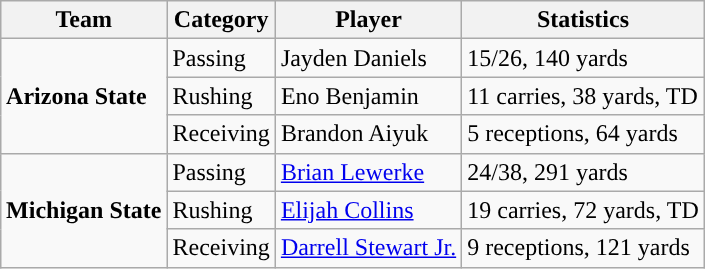<table class="wikitable" style="float: right;">
<tr>
<th>Team</th>
<th>Category</th>
<th>Player</th>
<th>Statistics</th>
</tr>
<tr>
<td rowspan=3><strong>Arizona State</strong></td>
<td>Passing</td>
<td>Jayden Daniels</td>
<td>15/26, 140 yards</td>
</tr>
<tr>
<td>Rushing</td>
<td>Eno Benjamin</td>
<td>11 carries, 38 yards, TD</td>
</tr>
<tr>
<td>Receiving</td>
<td>Brandon Aiyuk</td>
<td>5 receptions, 64 yards</td>
</tr>
<tr>
<td rowspan=3><strong>Michigan State</strong></td>
<td>Passing</td>
<td><a href='#'>Brian Lewerke</a></td>
<td>24/38, 291 yards</td>
</tr>
<tr>
<td>Rushing</td>
<td><a href='#'>Elijah Collins</a></td>
<td>19 carries, 72 yards, TD</td>
</tr>
<tr>
<td>Receiving</td>
<td><a href='#'>Darrell Stewart Jr.</a></td>
<td>9 receptions, 121 yards</td>
</tr>
</table>
